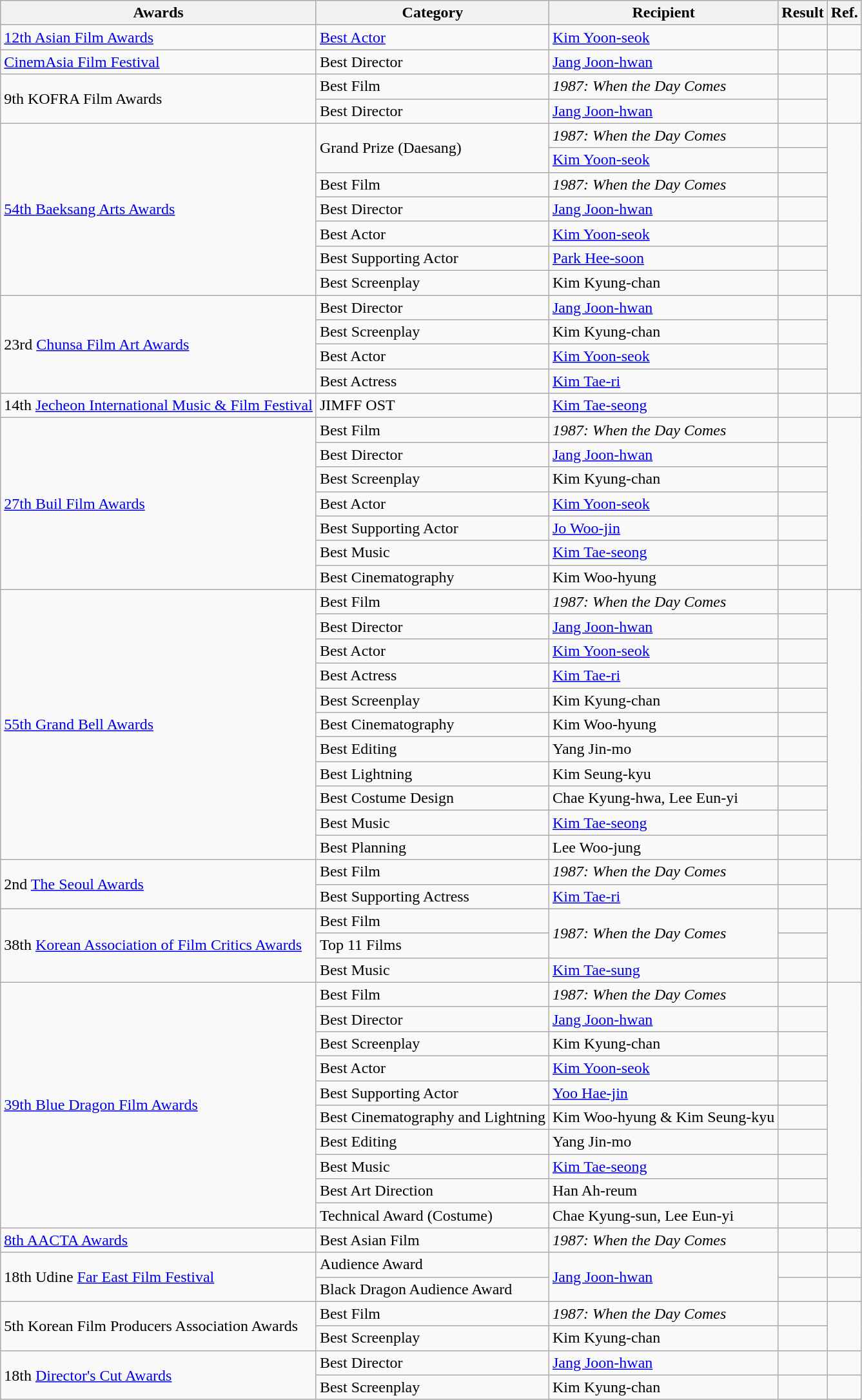<table class="wikitable sortable">
<tr>
<th>Awards</th>
<th>Category</th>
<th>Recipient</th>
<th>Result</th>
<th>Ref.</th>
</tr>
<tr>
<td><a href='#'>12th Asian Film Awards</a></td>
<td><a href='#'>Best Actor</a></td>
<td><a href='#'>Kim Yoon-seok</a></td>
<td></td>
<td></td>
</tr>
<tr>
<td><a href='#'>CinemAsia Film Festival</a></td>
<td>Best Director</td>
<td><a href='#'>Jang Joon-hwan</a></td>
<td></td>
<td></td>
</tr>
<tr>
<td rowspan=2>9th KOFRA Film Awards</td>
<td>Best Film</td>
<td><em>1987: When the Day Comes</em></td>
<td></td>
<td rowspan=2></td>
</tr>
<tr>
<td>Best Director</td>
<td><a href='#'>Jang Joon-hwan</a></td>
<td></td>
</tr>
<tr>
<td rowspan=7><a href='#'>54th Baeksang Arts Awards</a></td>
<td rowspan=2>Grand Prize (Daesang)</td>
<td><em>1987: When the Day Comes</em></td>
<td></td>
<td rowspan=7></td>
</tr>
<tr>
<td><a href='#'>Kim Yoon-seok</a></td>
<td></td>
</tr>
<tr>
<td>Best Film</td>
<td><em>1987: When the Day Comes</em></td>
<td></td>
</tr>
<tr>
<td>Best Director</td>
<td><a href='#'>Jang Joon-hwan</a></td>
<td></td>
</tr>
<tr>
<td>Best Actor</td>
<td><a href='#'>Kim Yoon-seok</a></td>
<td></td>
</tr>
<tr>
<td>Best Supporting Actor</td>
<td><a href='#'>Park Hee-soon</a></td>
<td></td>
</tr>
<tr>
<td>Best Screenplay</td>
<td>Kim Kyung-chan</td>
<td></td>
</tr>
<tr>
<td rowspan=4>23rd <a href='#'>Chunsa Film Art Awards</a></td>
<td>Best Director</td>
<td><a href='#'>Jang Joon-hwan</a></td>
<td></td>
<td rowspan=4></td>
</tr>
<tr>
<td>Best Screenplay</td>
<td>Kim Kyung-chan</td>
<td></td>
</tr>
<tr>
<td>Best Actor</td>
<td><a href='#'>Kim Yoon-seok</a></td>
<td></td>
</tr>
<tr>
<td>Best Actress</td>
<td><a href='#'>Kim Tae-ri</a></td>
<td></td>
</tr>
<tr>
<td rowspan=1>14th <a href='#'>Jecheon International Music & Film Festival</a></td>
<td>JIMFF OST</td>
<td><a href='#'>Kim Tae-seong</a></td>
<td></td>
<td></td>
</tr>
<tr>
<td rowspan=7><a href='#'>27th Buil Film Awards</a></td>
<td>Best Film</td>
<td><em>1987: When the Day Comes</em></td>
<td></td>
<td rowspan=7></td>
</tr>
<tr>
<td>Best Director</td>
<td><a href='#'>Jang Joon-hwan</a></td>
<td></td>
</tr>
<tr>
<td>Best Screenplay</td>
<td>Kim Kyung-chan</td>
<td></td>
</tr>
<tr>
<td>Best Actor</td>
<td><a href='#'>Kim Yoon-seok</a></td>
<td></td>
</tr>
<tr>
<td>Best Supporting Actor</td>
<td><a href='#'>Jo Woo-jin</a></td>
<td></td>
</tr>
<tr>
<td>Best Music</td>
<td><a href='#'>Kim Tae-seong</a></td>
<td></td>
</tr>
<tr>
<td>Best Cinematography</td>
<td>Kim Woo-hyung</td>
<td></td>
</tr>
<tr>
<td rowspan=11><a href='#'>55th Grand Bell Awards</a></td>
<td>Best Film</td>
<td><em>1987: When the Day Comes</em></td>
<td></td>
<td rowspan=11></td>
</tr>
<tr>
<td>Best Director</td>
<td><a href='#'>Jang Joon-hwan</a></td>
<td></td>
</tr>
<tr>
<td>Best Actor</td>
<td><a href='#'>Kim Yoon-seok</a></td>
<td></td>
</tr>
<tr>
<td>Best Actress</td>
<td><a href='#'>Kim Tae-ri</a></td>
<td></td>
</tr>
<tr>
<td>Best Screenplay</td>
<td>Kim Kyung-chan</td>
<td></td>
</tr>
<tr>
<td>Best Cinematography</td>
<td>Kim Woo-hyung</td>
<td></td>
</tr>
<tr>
<td>Best Editing</td>
<td>Yang Jin-mo</td>
<td></td>
</tr>
<tr>
<td>Best Lightning</td>
<td>Kim Seung-kyu</td>
<td></td>
</tr>
<tr>
<td>Best Costume Design</td>
<td>Chae Kyung-hwa, Lee Eun-yi</td>
<td></td>
</tr>
<tr>
<td>Best Music</td>
<td><a href='#'>Kim Tae-seong</a></td>
<td></td>
</tr>
<tr>
<td>Best Planning</td>
<td>Lee Woo-jung</td>
<td></td>
</tr>
<tr>
<td rowspan=2>2nd <a href='#'>The Seoul Awards</a></td>
<td>Best Film</td>
<td><em>1987: When the Day Comes</em></td>
<td></td>
<td rowspan=2></td>
</tr>
<tr>
<td>Best Supporting Actress</td>
<td><a href='#'>Kim Tae-ri</a></td>
<td></td>
</tr>
<tr>
<td rowspan=3>38th <a href='#'>Korean Association of Film Critics Awards</a></td>
<td>Best Film</td>
<td rowspan=2><em>1987: When the Day Comes</em></td>
<td></td>
<td rowspan=3></td>
</tr>
<tr>
<td>Top 11 Films</td>
<td></td>
</tr>
<tr>
<td>Best Music</td>
<td><a href='#'>Kim Tae-sung</a></td>
<td></td>
</tr>
<tr>
<td rowspan=10><a href='#'>39th Blue Dragon Film Awards</a></td>
<td>Best Film</td>
<td><em>1987: When the Day Comes</em></td>
<td></td>
<td rowspan=10></td>
</tr>
<tr>
<td>Best Director</td>
<td><a href='#'>Jang Joon-hwan</a></td>
<td></td>
</tr>
<tr>
<td>Best Screenplay</td>
<td>Kim Kyung-chan</td>
<td></td>
</tr>
<tr>
<td>Best Actor</td>
<td><a href='#'>Kim Yoon-seok</a></td>
<td></td>
</tr>
<tr>
<td>Best Supporting Actor</td>
<td><a href='#'>Yoo Hae-jin</a></td>
<td></td>
</tr>
<tr>
<td>Best Cinematography and Lightning</td>
<td>Kim Woo-hyung & Kim Seung-kyu</td>
<td></td>
</tr>
<tr>
<td>Best Editing</td>
<td>Yang Jin-mo</td>
<td></td>
</tr>
<tr>
<td>Best Music</td>
<td><a href='#'>Kim Tae-seong</a></td>
<td></td>
</tr>
<tr>
<td>Best Art Direction</td>
<td>Han Ah-reum</td>
<td></td>
</tr>
<tr>
<td>Technical Award (Costume)</td>
<td>Chae Kyung-sun, Lee Eun-yi</td>
<td></td>
</tr>
<tr>
<td><a href='#'>8th AACTA Awards</a></td>
<td>Best Asian Film</td>
<td><em>1987: When the Day Comes</em></td>
<td></td>
<td></td>
</tr>
<tr>
<td rowspan=2>18th Udine <a href='#'>Far East Film Festival</a></td>
<td>Audience Award</td>
<td rowspan=2><a href='#'>Jang Joon-hwan</a></td>
<td></td>
<td></td>
</tr>
<tr>
<td>Black Dragon Audience Award</td>
<td></td>
<td></td>
</tr>
<tr>
<td rowspan=2>5th Korean Film Producers Association Awards</td>
<td>Best Film</td>
<td><em>1987: When the Day Comes</em></td>
<td></td>
<td rowspan=2></td>
</tr>
<tr>
<td>Best Screenplay</td>
<td>Kim Kyung-chan</td>
<td></td>
</tr>
<tr>
<td rowspan=2>18th <a href='#'>Director's Cut Awards</a></td>
<td>Best Director</td>
<td><a href='#'>Jang Joon-hwan</a></td>
<td></td>
<td></td>
</tr>
<tr>
<td>Best Screenplay</td>
<td>Kim Kyung-chan</td>
<td></td>
<td></td>
</tr>
</table>
